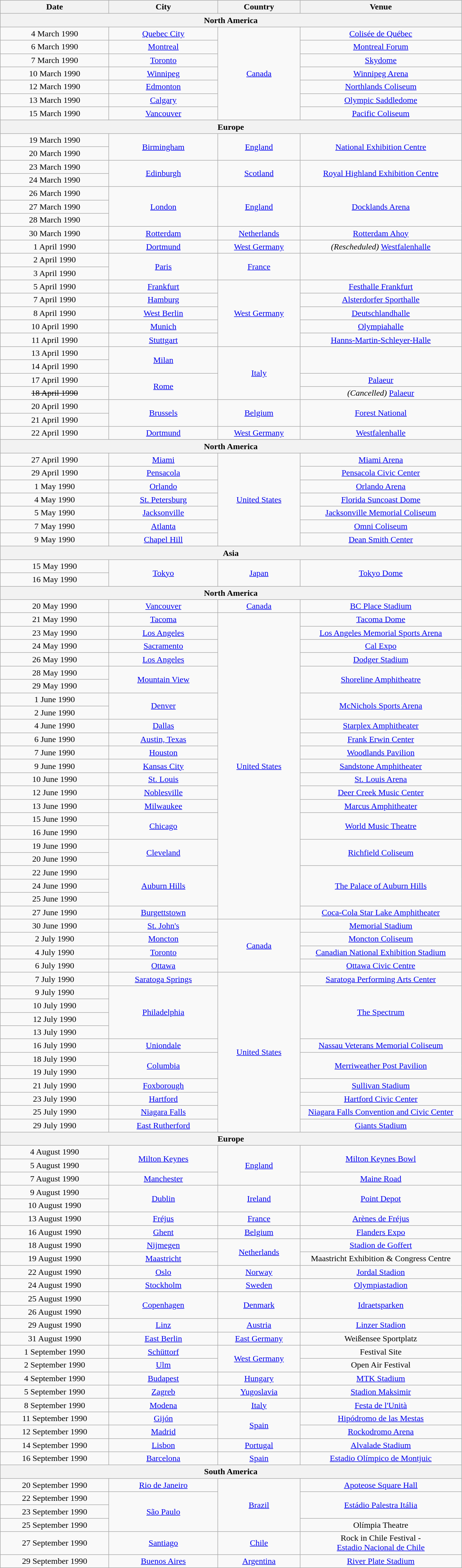<table class="wikitable" style="text-align:center;">
<tr>
<th width="200">Date</th>
<th width="200">City</th>
<th width="150">Country</th>
<th width="300">Venue</th>
</tr>
<tr>
<th colspan="4">North America</th>
</tr>
<tr>
<td>4 March 1990</td>
<td><a href='#'>Quebec City</a></td>
<td rowspan="7"><a href='#'>Canada</a></td>
<td><a href='#'>Colisée de Québec</a></td>
</tr>
<tr>
<td>6 March 1990</td>
<td><a href='#'>Montreal</a></td>
<td><a href='#'>Montreal Forum</a></td>
</tr>
<tr>
<td>7 March 1990</td>
<td><a href='#'>Toronto</a></td>
<td><a href='#'>Skydome</a></td>
</tr>
<tr>
<td>10 March 1990</td>
<td><a href='#'>Winnipeg</a></td>
<td><a href='#'>Winnipeg Arena</a></td>
</tr>
<tr>
<td>12 March 1990</td>
<td><a href='#'>Edmonton</a></td>
<td><a href='#'>Northlands Coliseum</a></td>
</tr>
<tr>
<td>13 March 1990</td>
<td><a href='#'>Calgary</a></td>
<td><a href='#'>Olympic Saddledome</a></td>
</tr>
<tr>
<td>15 March 1990</td>
<td><a href='#'>Vancouver</a></td>
<td><a href='#'>Pacific Coliseum</a></td>
</tr>
<tr>
<th colspan="4">Europe</th>
</tr>
<tr>
<td>19 March 1990</td>
<td rowspan="2"><a href='#'>Birmingham</a></td>
<td rowspan="2"><a href='#'>England</a></td>
<td rowspan="2"><a href='#'>National Exhibition Centre</a></td>
</tr>
<tr>
<td>20 March 1990</td>
</tr>
<tr>
<td>23 March 1990</td>
<td rowspan="2"><a href='#'>Edinburgh</a></td>
<td rowspan="2"><a href='#'>Scotland</a></td>
<td rowspan="2"><a href='#'>Royal Highland Exhibition Centre</a></td>
</tr>
<tr>
<td>24 March 1990</td>
</tr>
<tr>
<td>26 March 1990</td>
<td rowspan="3"><a href='#'>London</a></td>
<td rowspan="3"><a href='#'>England</a></td>
<td rowspan="3"><a href='#'>Docklands Arena</a></td>
</tr>
<tr>
<td>27 March 1990</td>
</tr>
<tr>
<td>28 March 1990</td>
</tr>
<tr>
<td>30 March 1990</td>
<td><a href='#'>Rotterdam</a></td>
<td><a href='#'>Netherlands</a></td>
<td><a href='#'>Rotterdam Ahoy</a></td>
</tr>
<tr>
<td>1 April 1990</td>
<td><a href='#'>Dortmund</a></td>
<td><a href='#'>West Germany</a></td>
<td><em>(Rescheduled)</em> <a href='#'>Westfalenhalle</a></td>
</tr>
<tr>
<td>2 April 1990</td>
<td rowspan="2"><a href='#'>Paris</a></td>
<td rowspan="2"><a href='#'>France</a></td>
</tr>
<tr>
<td>3 April 1990</td>
</tr>
<tr>
<td>5 April 1990</td>
<td><a href='#'>Frankfurt</a></td>
<td rowspan="5"><a href='#'>West Germany</a></td>
<td><a href='#'>Festhalle Frankfurt</a></td>
</tr>
<tr>
<td>7 April 1990</td>
<td><a href='#'>Hamburg</a></td>
<td><a href='#'>Alsterdorfer Sporthalle</a></td>
</tr>
<tr>
<td>8 April 1990</td>
<td><a href='#'>West Berlin</a></td>
<td><a href='#'>Deutschlandhalle</a></td>
</tr>
<tr>
<td>10 April 1990</td>
<td><a href='#'>Munich</a></td>
<td><a href='#'>Olympiahalle</a></td>
</tr>
<tr>
<td>11 April 1990</td>
<td><a href='#'>Stuttgart</a></td>
<td><a href='#'>Hanns-Martin-Schleyer-Halle</a></td>
</tr>
<tr>
<td>13 April 1990</td>
<td rowspan="2"><a href='#'>Milan</a></td>
<td rowspan="4"><a href='#'>Italy</a></td>
</tr>
<tr>
<td>14 April 1990</td>
</tr>
<tr>
<td>17 April 1990</td>
<td rowspan="2"><a href='#'>Rome</a></td>
<td><a href='#'>Palaeur</a></td>
</tr>
<tr>
<td><s>18 April 1990</s></td>
<td><em>(Cancelled)</em> <a href='#'>Palaeur</a></td>
</tr>
<tr>
<td>20 April 1990</td>
<td rowspan="2"><a href='#'>Brussels</a></td>
<td rowspan="2"><a href='#'>Belgium</a></td>
<td rowspan="2"><a href='#'>Forest National</a></td>
</tr>
<tr>
<td>21 April 1990</td>
</tr>
<tr>
<td>22 April 1990</td>
<td><a href='#'>Dortmund</a></td>
<td><a href='#'>West Germany</a></td>
<td><a href='#'>Westfalenhalle</a></td>
</tr>
<tr>
<th colspan="4">North America</th>
</tr>
<tr>
<td>27 April 1990</td>
<td><a href='#'>Miami</a></td>
<td rowspan="7"><a href='#'>United States</a></td>
<td><a href='#'>Miami Arena</a></td>
</tr>
<tr>
<td>29 April 1990</td>
<td><a href='#'>Pensacola</a></td>
<td><a href='#'>Pensacola Civic Center</a></td>
</tr>
<tr>
<td>1 May 1990</td>
<td><a href='#'>Orlando</a></td>
<td><a href='#'>Orlando Arena</a></td>
</tr>
<tr>
<td>4 May 1990</td>
<td><a href='#'>St. Petersburg</a></td>
<td><a href='#'>Florida Suncoast Dome</a></td>
</tr>
<tr>
<td>5 May 1990</td>
<td><a href='#'>Jacksonville</a></td>
<td><a href='#'>Jacksonville Memorial Coliseum</a></td>
</tr>
<tr>
<td>7 May 1990</td>
<td><a href='#'>Atlanta</a></td>
<td><a href='#'>Omni Coliseum</a></td>
</tr>
<tr>
<td>9 May 1990</td>
<td><a href='#'>Chapel Hill</a></td>
<td><a href='#'>Dean Smith Center</a></td>
</tr>
<tr>
<th colspan="4">Asia</th>
</tr>
<tr>
<td>15 May 1990</td>
<td rowspan="2"><a href='#'>Tokyo</a></td>
<td rowspan="2"><a href='#'>Japan</a></td>
<td rowspan="2"><a href='#'>Tokyo Dome</a></td>
</tr>
<tr>
<td>16 May 1990</td>
</tr>
<tr>
<th colspan="4">North America</th>
</tr>
<tr>
<td>20 May 1990</td>
<td><a href='#'>Vancouver</a></td>
<td><a href='#'>Canada</a></td>
<td><a href='#'>BC Place Stadium</a></td>
</tr>
<tr>
<td>21 May 1990</td>
<td><a href='#'>Tacoma</a></td>
<td rowspan="23"><a href='#'>United States</a></td>
<td><a href='#'>Tacoma Dome</a></td>
</tr>
<tr>
<td>23 May 1990</td>
<td><a href='#'>Los Angeles</a></td>
<td><a href='#'>Los Angeles Memorial Sports Arena</a></td>
</tr>
<tr>
<td>24 May 1990</td>
<td><a href='#'>Sacramento</a></td>
<td><a href='#'>Cal Expo</a></td>
</tr>
<tr>
<td>26 May 1990</td>
<td><a href='#'>Los Angeles</a></td>
<td><a href='#'>Dodger Stadium</a></td>
</tr>
<tr>
<td>28 May 1990</td>
<td rowspan="2"><a href='#'>Mountain View</a></td>
<td rowspan="2"><a href='#'>Shoreline Amphitheatre</a></td>
</tr>
<tr>
<td>29 May 1990</td>
</tr>
<tr>
<td>1 June 1990</td>
<td rowspan="2"><a href='#'>Denver</a></td>
<td rowspan="2"><a href='#'>McNichols Sports Arena</a></td>
</tr>
<tr>
<td>2 June 1990</td>
</tr>
<tr>
<td>4 June 1990</td>
<td><a href='#'>Dallas</a></td>
<td><a href='#'>Starplex Amphitheater</a></td>
</tr>
<tr>
<td>6 June 1990</td>
<td><a href='#'>Austin, Texas</a></td>
<td><a href='#'>Frank Erwin Center</a></td>
</tr>
<tr>
<td>7 June 1990</td>
<td><a href='#'>Houston</a></td>
<td><a href='#'>Woodlands Pavilion</a></td>
</tr>
<tr>
<td>9 June 1990</td>
<td><a href='#'>Kansas City</a></td>
<td><a href='#'>Sandstone Amphitheater</a></td>
</tr>
<tr>
<td>10 June 1990</td>
<td><a href='#'>St. Louis</a></td>
<td><a href='#'>St. Louis Arena</a></td>
</tr>
<tr>
<td>12 June 1990</td>
<td><a href='#'>Noblesville</a></td>
<td><a href='#'>Deer Creek Music Center</a></td>
</tr>
<tr>
<td>13 June 1990</td>
<td><a href='#'>Milwaukee</a></td>
<td><a href='#'>Marcus Amphitheater</a></td>
</tr>
<tr>
<td>15 June 1990</td>
<td rowspan="2"><a href='#'>Chicago</a></td>
<td rowspan="2"><a href='#'>World Music Theatre</a></td>
</tr>
<tr>
<td>16 June 1990</td>
</tr>
<tr>
<td>19 June 1990</td>
<td rowspan="2"><a href='#'>Cleveland</a></td>
<td rowspan="2"><a href='#'>Richfield Coliseum</a></td>
</tr>
<tr>
<td>20 June 1990</td>
</tr>
<tr>
<td>22 June 1990</td>
<td rowspan="3"><a href='#'>Auburn Hills</a></td>
<td rowspan="3"><a href='#'>The Palace of Auburn Hills</a></td>
</tr>
<tr>
<td>24 June 1990</td>
</tr>
<tr>
<td>25 June 1990</td>
</tr>
<tr>
<td>27 June 1990</td>
<td><a href='#'>Burgettstown</a></td>
<td><a href='#'>Coca-Cola Star Lake Amphitheater</a></td>
</tr>
<tr>
<td>30 June 1990</td>
<td><a href='#'>St. John's</a></td>
<td rowspan="4"><a href='#'>Canada</a></td>
<td><a href='#'>Memorial Stadium</a></td>
</tr>
<tr>
<td>2 July 1990</td>
<td><a href='#'>Moncton</a></td>
<td><a href='#'>Moncton Coliseum</a></td>
</tr>
<tr>
<td>4 July 1990</td>
<td><a href='#'>Toronto</a></td>
<td><a href='#'>Canadian National Exhibition Stadium</a></td>
</tr>
<tr>
<td>6 July 1990</td>
<td><a href='#'>Ottawa</a></td>
<td><a href='#'>Ottawa Civic Centre</a></td>
</tr>
<tr>
<td>7 July 1990</td>
<td><a href='#'>Saratoga Springs</a></td>
<td rowspan="12"><a href='#'>United States</a></td>
<td><a href='#'>Saratoga Performing Arts Center</a></td>
</tr>
<tr>
<td>9 July 1990</td>
<td rowspan="4"><a href='#'>Philadelphia</a></td>
<td rowspan="4"><a href='#'>The Spectrum</a></td>
</tr>
<tr>
<td>10 July 1990</td>
</tr>
<tr>
<td>12 July 1990</td>
</tr>
<tr>
<td>13 July 1990</td>
</tr>
<tr>
<td>16 July 1990</td>
<td><a href='#'>Uniondale</a></td>
<td><a href='#'>Nassau Veterans Memorial Coliseum</a></td>
</tr>
<tr>
<td>18 July 1990</td>
<td rowspan="2"><a href='#'>Columbia</a></td>
<td rowspan="2"><a href='#'>Merriweather Post Pavilion</a></td>
</tr>
<tr>
<td>19 July 1990</td>
</tr>
<tr>
<td>21 July 1990</td>
<td><a href='#'>Foxborough</a></td>
<td><a href='#'>Sullivan Stadium</a></td>
</tr>
<tr>
<td>23 July 1990</td>
<td><a href='#'>Hartford</a></td>
<td><a href='#'>Hartford Civic Center</a></td>
</tr>
<tr>
<td>25 July 1990</td>
<td><a href='#'>Niagara Falls</a></td>
<td><a href='#'>Niagara Falls Convention and Civic Center</a></td>
</tr>
<tr>
<td>29 July 1990</td>
<td><a href='#'>East Rutherford</a></td>
<td><a href='#'>Giants Stadium</a></td>
</tr>
<tr>
<th colspan="4">Europe</th>
</tr>
<tr>
<td>4 August 1990</td>
<td rowspan="2"><a href='#'>Milton Keynes</a></td>
<td rowspan="3"><a href='#'>England</a></td>
<td rowspan="2"><a href='#'>Milton Keynes Bowl</a></td>
</tr>
<tr>
<td>5 August 1990</td>
</tr>
<tr>
<td>7 August 1990</td>
<td><a href='#'>Manchester</a></td>
<td><a href='#'>Maine Road</a></td>
</tr>
<tr>
<td>9 August 1990</td>
<td rowspan="2"><a href='#'>Dublin</a></td>
<td rowspan="2"><a href='#'>Ireland</a></td>
<td rowspan="2"><a href='#'>Point Depot</a></td>
</tr>
<tr>
<td>10 August 1990</td>
</tr>
<tr>
<td>13 August 1990</td>
<td><a href='#'>Fréjus</a></td>
<td><a href='#'>France</a></td>
<td><a href='#'>Arènes de Fréjus</a></td>
</tr>
<tr>
<td>16 August 1990</td>
<td><a href='#'>Ghent</a></td>
<td><a href='#'>Belgium</a></td>
<td><a href='#'>Flanders Expo</a></td>
</tr>
<tr>
<td>18 August 1990</td>
<td><a href='#'>Nijmegen</a></td>
<td rowspan="2"><a href='#'>Netherlands</a></td>
<td><a href='#'>Stadion de Goffert</a></td>
</tr>
<tr>
<td>19 August 1990</td>
<td><a href='#'>Maastricht</a></td>
<td>Maastricht Exhibition & Congress Centre</td>
</tr>
<tr>
<td>22 August 1990</td>
<td><a href='#'>Oslo</a></td>
<td><a href='#'>Norway</a></td>
<td><a href='#'>Jordal Stadion</a></td>
</tr>
<tr>
<td>24 August 1990</td>
<td><a href='#'>Stockholm</a></td>
<td><a href='#'>Sweden</a></td>
<td><a href='#'>Olympiastadion</a></td>
</tr>
<tr>
<td>25 August 1990</td>
<td rowspan="2"><a href='#'>Copenhagen</a></td>
<td rowspan="2"><a href='#'>Denmark</a></td>
<td rowspan="2"><a href='#'>Idraetsparken</a></td>
</tr>
<tr>
<td>26 August 1990</td>
</tr>
<tr>
<td>29 August 1990</td>
<td><a href='#'>Linz</a></td>
<td><a href='#'>Austria</a></td>
<td><a href='#'>Linzer Stadion</a></td>
</tr>
<tr>
<td>31 August 1990</td>
<td><a href='#'>East Berlin</a></td>
<td><a href='#'>East Germany</a></td>
<td>Weißensee Sportplatz</td>
</tr>
<tr>
<td>1 September 1990</td>
<td><a href='#'>Schüttorf</a></td>
<td rowspan="2"><a href='#'>West Germany</a></td>
<td>Festival Site</td>
</tr>
<tr>
<td>2 September 1990</td>
<td><a href='#'>Ulm</a></td>
<td>Open Air Festival</td>
</tr>
<tr>
<td>4 September 1990</td>
<td><a href='#'>Budapest</a></td>
<td><a href='#'>Hungary</a></td>
<td><a href='#'>MTK Stadium</a></td>
</tr>
<tr>
<td>5 September 1990</td>
<td><a href='#'>Zagreb</a></td>
<td><a href='#'>Yugoslavia</a></td>
<td><a href='#'>Stadion Maksimir</a></td>
</tr>
<tr>
<td>8 September 1990</td>
<td><a href='#'>Modena</a></td>
<td><a href='#'>Italy</a></td>
<td><a href='#'>Festa de l'Unità</a></td>
</tr>
<tr>
<td>11 September 1990</td>
<td><a href='#'>Gijón</a></td>
<td rowspan="2"><a href='#'>Spain</a></td>
<td><a href='#'>Hipódromo de las Mestas</a></td>
</tr>
<tr>
<td>12 September 1990</td>
<td><a href='#'>Madrid</a></td>
<td><a href='#'>Rockodromo Arena</a></td>
</tr>
<tr>
<td>14 September 1990</td>
<td><a href='#'>Lisbon</a></td>
<td><a href='#'>Portugal</a></td>
<td><a href='#'>Alvalade Stadium</a></td>
</tr>
<tr>
<td>16 September 1990</td>
<td><a href='#'>Barcelona</a></td>
<td><a href='#'>Spain</a></td>
<td><a href='#'>Estadio Olímpico de Montjuic</a></td>
</tr>
<tr>
<th colspan="4">South America</th>
</tr>
<tr>
<td>20 September 1990</td>
<td><a href='#'>Rio de Janeiro</a></td>
<td rowspan="4"><a href='#'>Brazil</a></td>
<td><a href='#'>Apoteose Square Hall</a></td>
</tr>
<tr>
<td>22 September 1990</td>
<td rowspan="3"><a href='#'>São Paulo</a></td>
<td rowspan="2"><a href='#'>Estádio Palestra Itália</a></td>
</tr>
<tr>
<td>23 September 1990</td>
</tr>
<tr>
<td>25 September 1990</td>
<td>Olímpia Theatre</td>
</tr>
<tr>
<td>27 September 1990</td>
<td><a href='#'>Santiago</a></td>
<td><a href='#'>Chile</a></td>
<td>Rock in Chile Festival -<br><a href='#'>Estadio Nacional de Chile</a></td>
</tr>
<tr>
<td>29 September 1990</td>
<td><a href='#'>Buenos Aires</a></td>
<td><a href='#'>Argentina</a></td>
<td><a href='#'>River Plate Stadium</a></td>
</tr>
</table>
